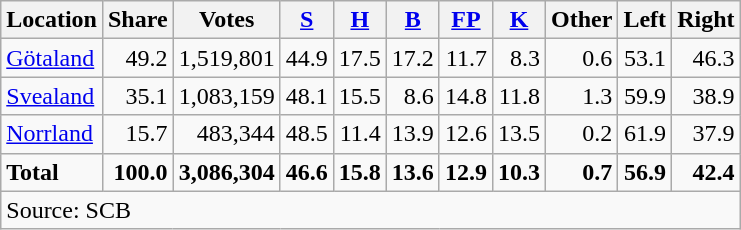<table class="wikitable sortable" style=text-align:right>
<tr>
<th>Location</th>
<th>Share</th>
<th>Votes</th>
<th><a href='#'>S</a></th>
<th><a href='#'>H</a></th>
<th><a href='#'>B</a></th>
<th><a href='#'>FP</a></th>
<th><a href='#'>K</a></th>
<th>Other</th>
<th>Left</th>
<th>Right</th>
</tr>
<tr>
<td align=left><a href='#'>Götaland</a></td>
<td>49.2</td>
<td>1,519,801</td>
<td>44.9</td>
<td>17.5</td>
<td>17.2</td>
<td>11.7</td>
<td>8.3</td>
<td>0.6</td>
<td>53.1</td>
<td>46.3</td>
</tr>
<tr>
<td align=left><a href='#'>Svealand</a></td>
<td>35.1</td>
<td>1,083,159</td>
<td>48.1</td>
<td>15.5</td>
<td>8.6</td>
<td>14.8</td>
<td>11.8</td>
<td>1.3</td>
<td>59.9</td>
<td>38.9</td>
</tr>
<tr>
<td align=left><a href='#'>Norrland</a></td>
<td>15.7</td>
<td>483,344</td>
<td>48.5</td>
<td>11.4</td>
<td>13.9</td>
<td>12.6</td>
<td>13.5</td>
<td>0.2</td>
<td>61.9</td>
<td>37.9</td>
</tr>
<tr>
<td align=left><strong>Total</strong></td>
<td><strong>100.0</strong></td>
<td><strong>3,086,304</strong></td>
<td><strong>46.6</strong></td>
<td><strong>15.8</strong></td>
<td><strong>13.6</strong></td>
<td><strong>12.9</strong></td>
<td><strong>10.3</strong></td>
<td><strong>0.7</strong></td>
<td><strong>56.9</strong></td>
<td><strong>42.4</strong></td>
</tr>
<tr>
<td align=left colspan=11>Source: SCB </td>
</tr>
</table>
